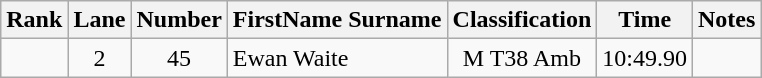<table class="wikitable sortable" style="text-align:center">
<tr>
<th>Rank</th>
<th>Lane</th>
<th>Number</th>
<th>FirstName Surname</th>
<th>Classification</th>
<th>Time</th>
<th>Notes</th>
</tr>
<tr>
<td></td>
<td>2</td>
<td>45</td>
<td style="text-align:left"> Ewan Waite</td>
<td>M T38 Amb</td>
<td>10:49.90</td>
<td></td>
</tr>
</table>
